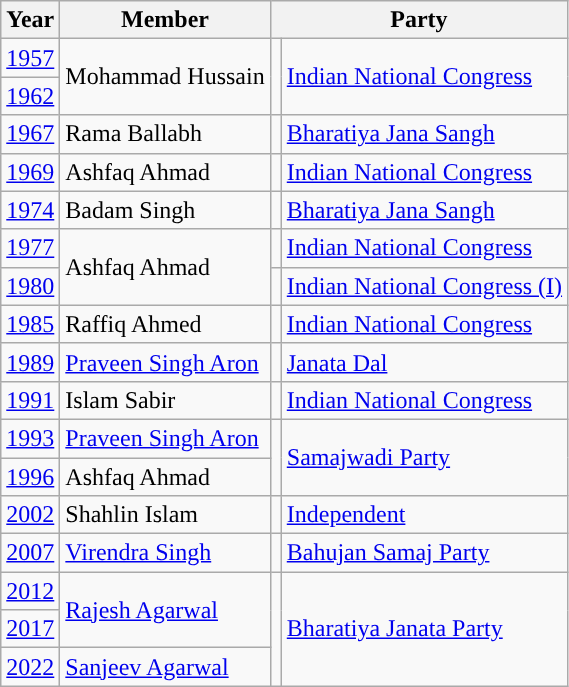<table class="wikitable">
<tr>
<th>Year</th>
<th>Member</th>
<th colspan="2">Party</th>
</tr>
<tr>
<td><a href='#'>1957</a></td>
<td rowspan="2">Mohammad Hussain</td>
<td rowspan="2" style="background-color: "></td>
<td rowspan="2"><a href='#'>Indian National Congress</a></td>
</tr>
<tr>
<td><a href='#'>1962</a></td>
</tr>
<tr>
<td><a href='#'>1967</a></td>
<td>Rama Ballabh</td>
<td style="background-color: "></td>
<td><a href='#'>Bharatiya Jana Sangh</a></td>
</tr>
<tr>
<td><a href='#'>1969</a></td>
<td>Ashfaq Ahmad</td>
<td style="background-color: "></td>
<td><a href='#'>Indian National Congress</a></td>
</tr>
<tr>
<td><a href='#'>1974</a></td>
<td>Badam Singh</td>
<td style="background-color: "></td>
<td><a href='#'>Bharatiya Jana Sangh</a></td>
</tr>
<tr>
<td><a href='#'>1977</a></td>
<td rowspan="2">Ashfaq Ahmad</td>
<td style="background-color: "></td>
<td><a href='#'>Indian National Congress</a></td>
</tr>
<tr>
<td><a href='#'>1980</a></td>
<td style="background-color: "></td>
<td><a href='#'>Indian National Congress (I)</a></td>
</tr>
<tr>
<td><a href='#'>1985</a></td>
<td>Raffiq Ahmed</td>
<td style="background-color: "></td>
<td><a href='#'>Indian National Congress</a></td>
</tr>
<tr>
<td><a href='#'>1989</a></td>
<td><a href='#'>Praveen Singh Aron</a></td>
<td style="background-color: "></td>
<td><a href='#'>Janata Dal</a></td>
</tr>
<tr>
<td><a href='#'>1991</a></td>
<td>Islam Sabir</td>
<td style="background-color: "></td>
<td><a href='#'>Indian National Congress</a></td>
</tr>
<tr>
<td><a href='#'>1993</a></td>
<td><a href='#'>Praveen Singh Aron</a></td>
<td rowspan="2" style="background-color: "></td>
<td rowspan="2"><a href='#'>Samajwadi Party</a></td>
</tr>
<tr>
<td><a href='#'>1996</a></td>
<td>Ashfaq Ahmad</td>
</tr>
<tr>
<td><a href='#'>2002</a></td>
<td>Shahlin Islam</td>
<td style="background-color: "></td>
<td><a href='#'>Independent</a></td>
</tr>
<tr>
<td><a href='#'>2007</a></td>
<td><a href='#'>Virendra Singh</a></td>
<td style="background-color: "></td>
<td><a href='#'>Bahujan Samaj Party</a></td>
</tr>
<tr>
<td><a href='#'>2012</a></td>
<td rowspan="2"><a href='#'>Rajesh Agarwal</a></td>
<td rowspan="3" style="background-color: "></td>
<td rowspan="3"><a href='#'>Bharatiya Janata Party</a></td>
</tr>
<tr>
<td><a href='#'>2017</a></td>
</tr>
<tr>
<td><a href='#'>2022</a></td>
<td><a href='#'>Sanjeev Agarwal</a></td>
</tr>
</table>
